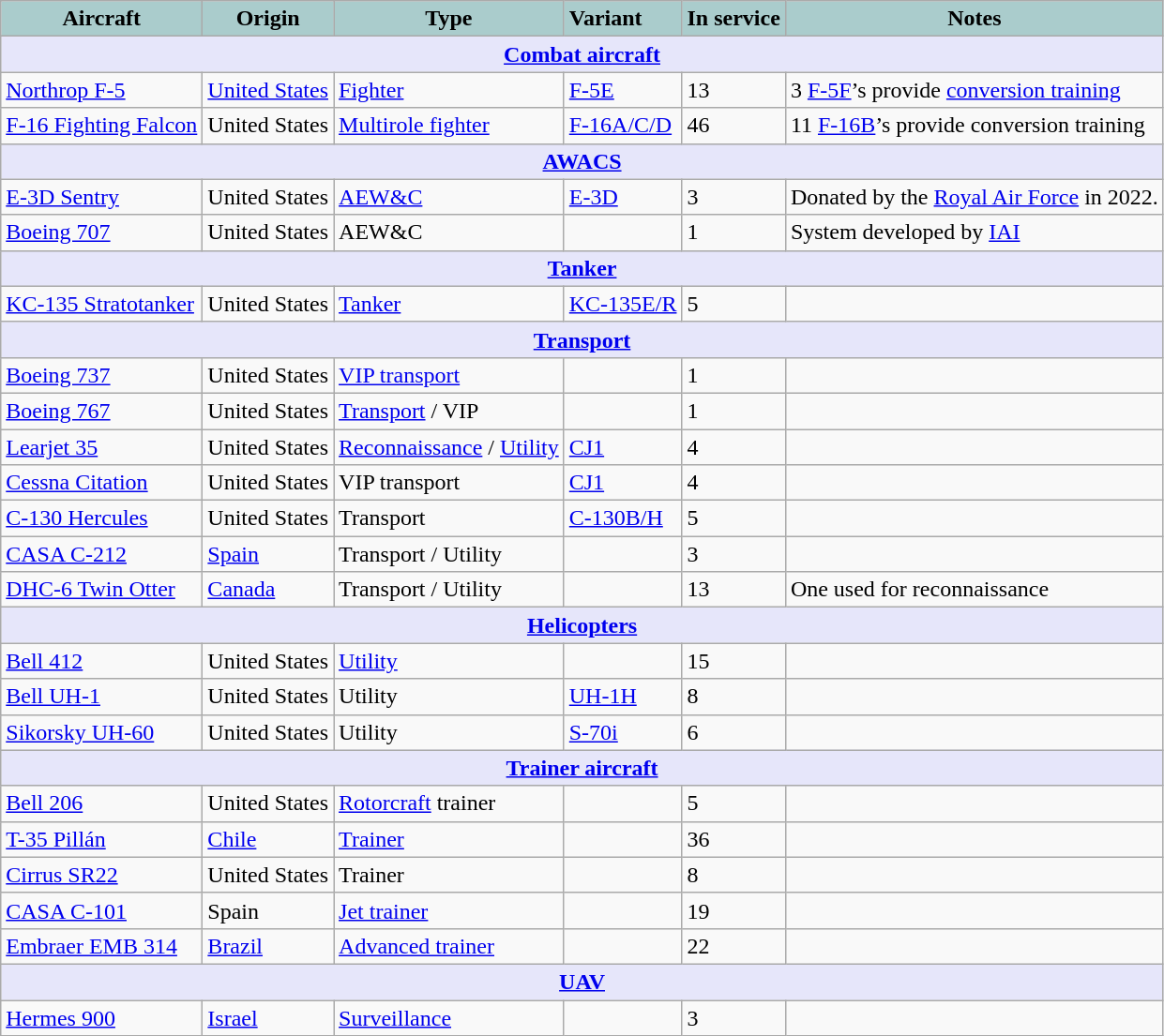<table class="wikitable">
<tr>
<th style="text-align:center; background:#acc;">Aircraft</th>
<th style="text-align: center; background:#acc;">Origin</th>
<th style="text-align:l center; background:#acc;">Type</th>
<th style="text-align:left; background:#acc;">Variant</th>
<th style="text-align:center; background:#acc;">In service</th>
<th style="text-align: center; background:#acc;">Notes</th>
</tr>
<tr>
<th style="align: center; background: lavender;" colspan="7"><a href='#'>Combat aircraft</a></th>
</tr>
<tr>
<td><a href='#'>Northrop F-5</a></td>
<td><a href='#'>United States</a></td>
<td><a href='#'>Fighter</a></td>
<td><a href='#'>F-5E</a></td>
<td>13</td>
<td>3 <a href='#'>F-5F</a>’s provide <a href='#'>conversion training</a></td>
</tr>
<tr>
<td><a href='#'>F-16 Fighting Falcon</a></td>
<td>United States</td>
<td><a href='#'>Multirole fighter</a></td>
<td><a href='#'>F-16A/C/D</a></td>
<td>46</td>
<td>11 <a href='#'>F-16B</a>’s provide conversion training</td>
</tr>
<tr>
<th style="align: center; background: lavender;" colspan="7"><a href='#'>AWACS</a></th>
</tr>
<tr>
<td><a href='#'>E-3D Sentry</a></td>
<td>United States</td>
<td><a href='#'>AEW&C</a></td>
<td><a href='#'>E-3D</a></td>
<td>3</td>
<td>Donated by the <a href='#'>Royal Air Force</a> in 2022.</td>
</tr>
<tr>
<td><a href='#'>Boeing 707</a></td>
<td>United States</td>
<td>AEW&C</td>
<td></td>
<td>1</td>
<td>System developed by <a href='#'>IAI</a></td>
</tr>
<tr>
<th style="align: center; background: lavender;" colspan="7"><a href='#'>Tanker</a></th>
</tr>
<tr>
<td><a href='#'>KC-135 Stratotanker</a></td>
<td>United States</td>
<td><a href='#'>Tanker</a></td>
<td><a href='#'>KC-135E/R</a></td>
<td>5</td>
<td></td>
</tr>
<tr>
<th style="align: center; background: lavender;" colspan="7"><a href='#'>Transport</a></th>
</tr>
<tr>
<td><a href='#'>Boeing 737</a></td>
<td>United States</td>
<td><a href='#'>VIP transport</a></td>
<td></td>
<td>1</td>
<td></td>
</tr>
<tr servicio de la fach en octubre2024  Military transport aircraft>
<td><a href='#'>Boeing 767</a></td>
<td>United States</td>
<td><a href='#'>Transport</a> / VIP</td>
<td></td>
<td>1</td>
<td></td>
</tr>
<tr>
<td><a href='#'>Learjet 35</a></td>
<td>United States</td>
<td><a href='#'>Reconnaissance</a> / <a href='#'>Utility</a></td>
<td><a href='#'>CJ1</a></td>
<td>4</td>
<td></td>
</tr>
<tr>
<td><a href='#'>Cessna Citation</a></td>
<td>United States</td>
<td>VIP transport</td>
<td><a href='#'>CJ1</a></td>
<td>4</td>
<td></td>
</tr>
<tr>
<td><a href='#'>C-130 Hercules</a></td>
<td>United States</td>
<td>Transport</td>
<td><a href='#'>C-130B/H</a></td>
<td>5</td>
<td></td>
</tr>
<tr>
<td><a href='#'>CASA C-212</a></td>
<td><a href='#'>Spain</a></td>
<td>Transport / Utility</td>
<td></td>
<td>3</td>
<td></td>
</tr>
<tr>
<td><a href='#'>DHC-6 Twin Otter</a></td>
<td><a href='#'>Canada</a></td>
<td>Transport / Utility</td>
<td></td>
<td>13</td>
<td>One used for reconnaissance</td>
</tr>
<tr>
<th style="align: center; background: lavender;" colspan="7"><a href='#'>Helicopters</a></th>
</tr>
<tr>
<td><a href='#'>Bell 412</a></td>
<td>United States</td>
<td><a href='#'>Utility</a></td>
<td></td>
<td>15</td>
<td></td>
</tr>
<tr>
<td><a href='#'>Bell UH-1</a></td>
<td>United States</td>
<td>Utility</td>
<td><a href='#'>UH-1H</a></td>
<td>8</td>
<td></td>
</tr>
<tr>
<td><a href='#'> Sikorsky UH-60</a></td>
<td>United States</td>
<td>Utility</td>
<td><a href='#'>S-70i</a></td>
<td>6</td>
<td></td>
</tr>
<tr>
<th style="align: center; background: lavender;" colspan="7"><a href='#'>Trainer aircraft</a></th>
</tr>
<tr>
<td><a href='#'>Bell 206</a></td>
<td>United States</td>
<td><a href='#'>Rotorcraft</a> trainer</td>
<td></td>
<td>5</td>
<td></td>
</tr>
<tr>
<td><a href='#'> T-35 Pillán</a></td>
<td><a href='#'>Chile</a></td>
<td><a href='#'>Trainer</a></td>
<td></td>
<td>36</td>
<td></td>
</tr>
<tr>
<td><a href='#'>Cirrus SR22</a></td>
<td>United States</td>
<td>Trainer</td>
<td></td>
<td>8</td>
<td></td>
</tr>
<tr>
<td><a href='#'>CASA C-101</a></td>
<td>Spain</td>
<td><a href='#'>Jet trainer</a></td>
<td></td>
<td>19</td>
<td></td>
</tr>
<tr>
<td><a href='#'>Embraer EMB 314</a></td>
<td><a href='#'>Brazil</a></td>
<td><a href='#'>Advanced trainer</a></td>
<td></td>
<td>22</td>
<td></td>
</tr>
<tr>
<th style="align: center; background: lavender;" colspan="7"><a href='#'>UAV</a></th>
</tr>
<tr>
<td><a href='#'>Hermes 900</a></td>
<td><a href='#'>Israel</a></td>
<td><a href='#'>Surveillance</a></td>
<td></td>
<td>3</td>
<td></td>
</tr>
</table>
